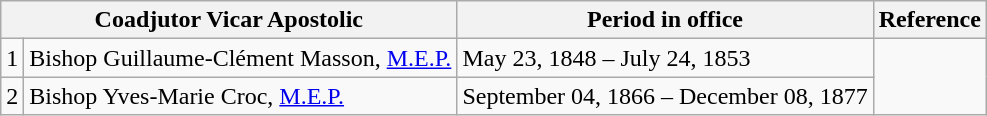<table class="wikitable">
<tr>
<th colspan="2">Coadjutor Vicar Apostolic</th>
<th>Period in office</th>
<th>Reference</th>
</tr>
<tr>
<td>1</td>
<td>Bishop Guillaume-Clément Masson, <a href='#'>M.E.P.</a></td>
<td>May 23, 1848 – July 24, 1853</td>
<td rowspan=2></td>
</tr>
<tr>
<td>2</td>
<td>Bishop Yves-Marie Croc, <a href='#'>M.E.P.</a></td>
<td>September 04, 1866 – December 08, 1877</td>
</tr>
</table>
